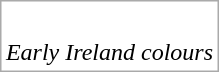<table style="float:right; border: 1px #aaa solid;">
<tr>
<td><br></td>
<td><br></td>
</tr>
<tr>
<td colspan=2 align=center><em>Early Ireland colours</em></td>
</tr>
</table>
